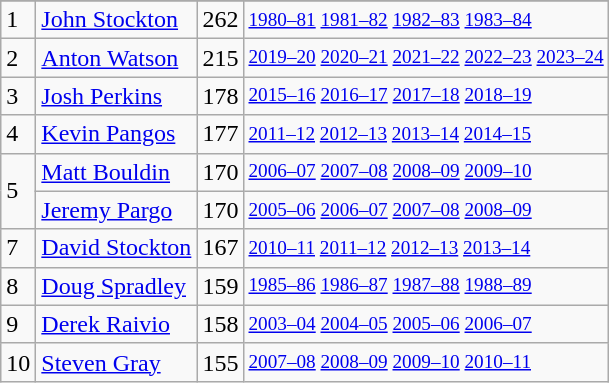<table class="wikitable">
<tr>
</tr>
<tr>
<td>1</td>
<td><a href='#'>John Stockton</a></td>
<td>262</td>
<td style="font-size:80%;"><a href='#'>1980–81</a> <a href='#'>1981–82</a> <a href='#'>1982–83</a> <a href='#'>1983–84</a></td>
</tr>
<tr>
<td>2</td>
<td><a href='#'>Anton Watson</a></td>
<td>215</td>
<td style="font-size:80%;"><a href='#'>2019–20</a> <a href='#'>2020–21</a> <a href='#'>2021–22</a> <a href='#'>2022–23</a> <a href='#'>2023–24</a></td>
</tr>
<tr>
<td>3</td>
<td><a href='#'>Josh Perkins</a></td>
<td>178</td>
<td style="font-size:80%;"><a href='#'>2015–16</a> <a href='#'>2016–17</a> <a href='#'>2017–18</a> <a href='#'>2018–19</a></td>
</tr>
<tr>
<td>4</td>
<td><a href='#'>Kevin Pangos</a></td>
<td>177</td>
<td style="font-size:80%;"><a href='#'>2011–12</a> <a href='#'>2012–13</a> <a href='#'>2013–14</a> <a href='#'>2014–15</a></td>
</tr>
<tr>
<td rowspan=2>5</td>
<td><a href='#'>Matt Bouldin</a></td>
<td>170</td>
<td style="font-size:80%;"><a href='#'>2006–07</a> <a href='#'>2007–08</a> <a href='#'>2008–09</a> <a href='#'>2009–10</a></td>
</tr>
<tr>
<td><a href='#'>Jeremy Pargo</a></td>
<td>170</td>
<td style="font-size:80%;"><a href='#'>2005–06</a> <a href='#'>2006–07</a> <a href='#'>2007–08</a> <a href='#'>2008–09</a></td>
</tr>
<tr>
<td>7</td>
<td><a href='#'>David Stockton</a></td>
<td>167</td>
<td style="font-size:80%;"><a href='#'>2010–11</a> <a href='#'>2011–12</a> <a href='#'>2012–13</a> <a href='#'>2013–14</a></td>
</tr>
<tr>
<td>8</td>
<td><a href='#'>Doug Spradley</a></td>
<td>159</td>
<td style="font-size:80%;"><a href='#'>1985–86</a> <a href='#'>1986–87</a> <a href='#'>1987–88</a> <a href='#'>1988–89</a></td>
</tr>
<tr>
<td>9</td>
<td><a href='#'>Derek Raivio</a></td>
<td>158</td>
<td style="font-size:80%;"><a href='#'>2003–04</a> <a href='#'>2004–05</a> <a href='#'>2005–06</a> <a href='#'>2006–07</a></td>
</tr>
<tr>
<td>10</td>
<td><a href='#'>Steven Gray</a></td>
<td>155</td>
<td style="font-size:80%;"><a href='#'>2007–08</a> <a href='#'>2008–09</a> <a href='#'>2009–10</a> <a href='#'>2010–11</a></td>
</tr>
</table>
